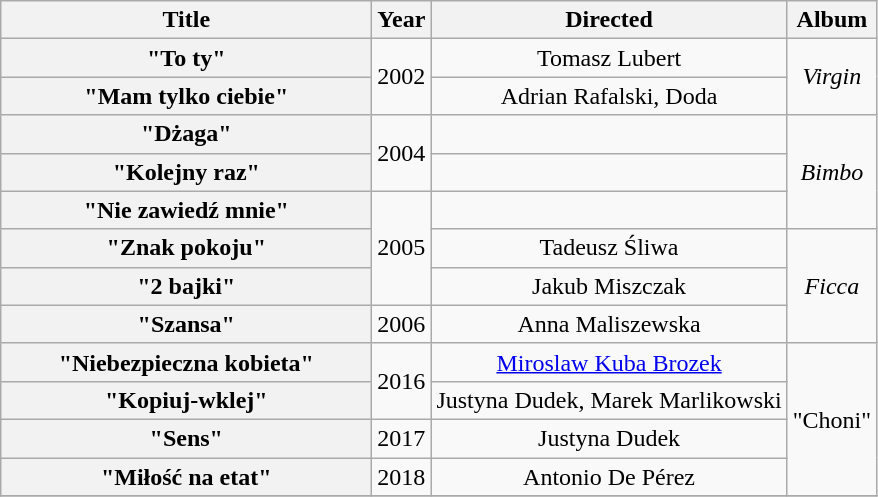<table class="wikitable plainrowheaders" style="text-align:center;">
<tr>
<th scope="col" style="width:15em;">Title</th>
<th scope="col">Year</th>
<th scope="col">Directed</th>
<th scope="col">Album</th>
</tr>
<tr>
<th scope="row">"To ty"</th>
<td rowspan=2>2002</td>
<td>Tomasz Lubert</td>
<td rowspan=2><em>Virgin</em></td>
</tr>
<tr>
<th scope="row">"Mam tylko ciebie"</th>
<td>Adrian Rafalski, Doda</td>
</tr>
<tr>
<th scope="row">"Dżaga"</th>
<td rowspan=2>2004</td>
<td></td>
<td rowspan=3><em>Bimbo</em></td>
</tr>
<tr>
<th scope="row">"Kolejny raz"</th>
<td></td>
</tr>
<tr>
<th scope="row">"Nie zawiedź mnie"</th>
<td rowspan=3>2005</td>
<td></td>
</tr>
<tr>
<th scope="row">"Znak pokoju"</th>
<td>Tadeusz Śliwa</td>
<td rowspan=3><em>Ficca</em></td>
</tr>
<tr>
<th scope="row">"2 bajki"</th>
<td>Jakub Miszczak</td>
</tr>
<tr>
<th scope="row">"Szansa"</th>
<td>2006</td>
<td>Anna Maliszewska</td>
</tr>
<tr>
<th scope="row">"Niebezpieczna kobieta"</th>
<td rowspan=2>2016</td>
<td><a href='#'>Miroslaw Kuba Brozek</a></td>
<td rowspan=4>"Choni"</td>
</tr>
<tr>
<th scope="row">"Kopiuj-wklej"</th>
<td>Justyna Dudek, Marek Marlikowski</td>
</tr>
<tr>
<th scope="row">"Sens"</th>
<td rowspan=1>2017</td>
<td>Justyna Dudek</td>
</tr>
<tr>
<th scope="row">"Miłość na etat"</th>
<td>2018</td>
<td>Antonio De Pérez</td>
</tr>
<tr>
</tr>
</table>
